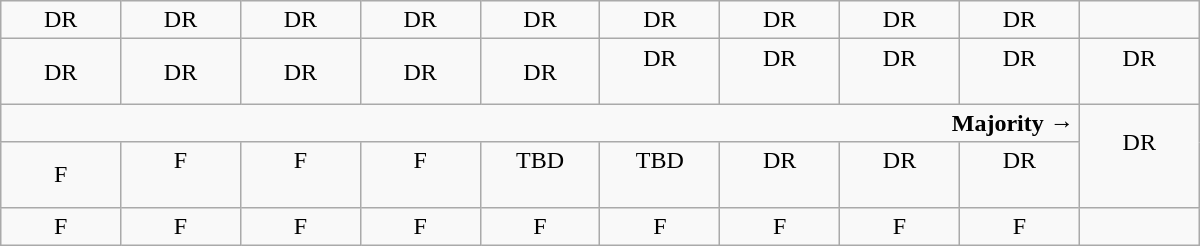<table class="wikitable" style="text-align:center" width=800px>
<tr>
<td width=50px >DR</td>
<td width=50px >DR</td>
<td width=50px >DR</td>
<td width=50px >DR</td>
<td width=50px >DR</td>
<td width=50px >DR</td>
<td width=50px >DR</td>
<td width=50px >DR</td>
<td width=50px >DR</td>
<td width=50px></td>
</tr>
<tr>
<td>DR</td>
<td>DR</td>
<td>DR</td>
<td>DR</td>
<td>DR</td>
<td>DR<br><br></td>
<td>DR<br><br></td>
<td>DR<br><br></td>
<td>DR<br><br></td>
<td>DR<br><br></td>
</tr>
<tr>
<td colspan=9 style="text-align:right"><strong>Majority →</strong></td>
<td rowspan=2 >DR<br><br></td>
</tr>
<tr>
<td>F</td>
<td>F<br><br></td>
<td>F<br><br></td>
<td>F<br><br></td>
<td>TBD<br><br></td>
<td>TBD<br><br></td>
<td>DR<br><br></td>
<td>DR<br><br></td>
<td>DR<br><br></td>
</tr>
<tr>
<td>F</td>
<td>F</td>
<td>F</td>
<td>F</td>
<td>F</td>
<td>F</td>
<td>F</td>
<td>F</td>
<td>F</td>
</tr>
</table>
